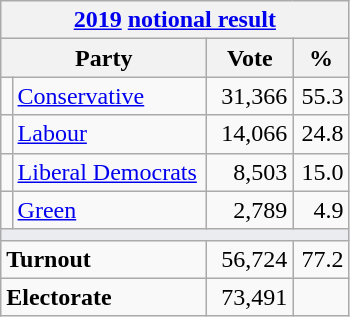<table class="wikitable">
<tr>
<th colspan="4"><a href='#'>2019</a> <a href='#'>notional result</a></th>
</tr>
<tr>
<th bgcolor="#DDDDFF" width="130px" colspan="2">Party</th>
<th bgcolor="#DDDDFF" width="50px">Vote</th>
<th bgcolor="#DDDDFF" width="30px">%</th>
</tr>
<tr>
<td></td>
<td><a href='#'>Conservative</a></td>
<td align=right>31,366</td>
<td align=right>55.3</td>
</tr>
<tr>
<td></td>
<td><a href='#'>Labour</a></td>
<td align=right>14,066</td>
<td align=right>24.8</td>
</tr>
<tr>
<td></td>
<td><a href='#'>Liberal Democrats</a></td>
<td align=right>8,503</td>
<td align=right>15.0</td>
</tr>
<tr>
<td></td>
<td><a href='#'>Green</a></td>
<td align=right>2,789</td>
<td align=right>4.9</td>
</tr>
<tr>
<td colspan="4" bgcolor="#EAECF0"></td>
</tr>
<tr>
<td colspan="2"><strong>Turnout</strong></td>
<td align=right>56,724</td>
<td align=right>77.2</td>
</tr>
<tr>
<td colspan="2"><strong>Electorate</strong></td>
<td align=right>73,491</td>
</tr>
</table>
